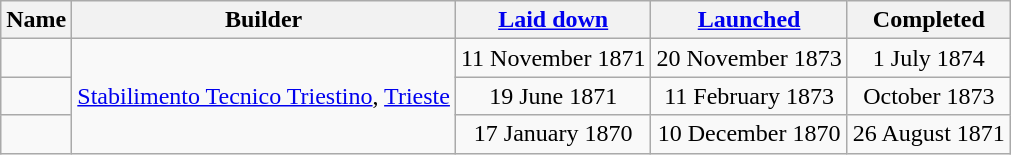<table class=wikitable>
<tr valign=top>
<th>Name</th>
<th>Builder</th>
<th><a href='#'>Laid down</a></th>
<th><a href='#'>Launched</a></th>
<th>Completed</th>
</tr>
<tr valign=middle>
<td></td>
<td rowspan="3"><a href='#'>Stabilimento Tecnico Triestino</a>, <a href='#'>Trieste</a></td>
<td align=center>11 November 1871</td>
<td align=center>20 November 1873</td>
<td align=center>1 July 1874</td>
</tr>
<tr valign=middle>
<td></td>
<td align=center>19 June 1871</td>
<td align=center>11 February 1873</td>
<td align=center>October 1873</td>
</tr>
<tr valign=middle>
<td></td>
<td align=center>17 January 1870</td>
<td align=center>10 December 1870</td>
<td align=center>26 August 1871</td>
</tr>
</table>
